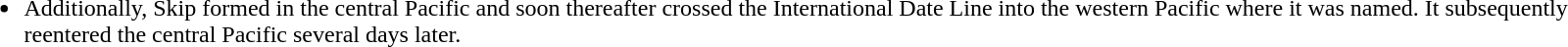<table width="90%">
<tr>
<td><br><ul><li>Additionally, Skip formed in the central Pacific and soon thereafter crossed the International Date Line into the western Pacific where it was named. It subsequently reentered the central Pacific several days later.</li></ul></td>
</tr>
</table>
